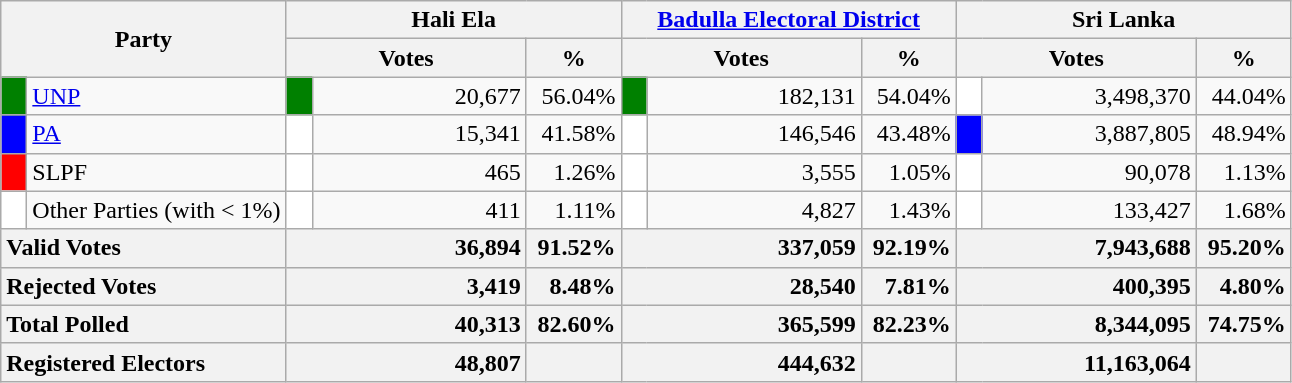<table class="wikitable">
<tr>
<th colspan="2" width="144px"rowspan="2">Party</th>
<th colspan="3" width="216px">Hali Ela</th>
<th colspan="3" width="216px"><a href='#'>Badulla Electoral District</a></th>
<th colspan="3" width="216px">Sri Lanka</th>
</tr>
<tr>
<th colspan="2" width="144px">Votes</th>
<th>%</th>
<th colspan="2" width="144px">Votes</th>
<th>%</th>
<th colspan="2" width="144px">Votes</th>
<th>%</th>
</tr>
<tr>
<td style="background-color:green;" width="10px"></td>
<td style="text-align:left;"><a href='#'>UNP</a></td>
<td style="background-color:green;" width="10px"></td>
<td style="text-align:right;">20,677</td>
<td style="text-align:right;">56.04%</td>
<td style="background-color:green;" width="10px"></td>
<td style="text-align:right;">182,131</td>
<td style="text-align:right;">54.04%</td>
<td style="background-color:white;" width="10px"></td>
<td style="text-align:right;">3,498,370</td>
<td style="text-align:right;">44.04%</td>
</tr>
<tr>
<td style="background-color:blue;" width="10px"></td>
<td style="text-align:left;"><a href='#'>PA</a></td>
<td style="background-color:white;" width="10px"></td>
<td style="text-align:right;">15,341</td>
<td style="text-align:right;">41.58%</td>
<td style="background-color:white;" width="10px"></td>
<td style="text-align:right;">146,546</td>
<td style="text-align:right;">43.48%</td>
<td style="background-color:blue;" width="10px"></td>
<td style="text-align:right;">3,887,805</td>
<td style="text-align:right;">48.94%</td>
</tr>
<tr>
<td style="background-color:red;" width="10px"></td>
<td style="text-align:left;">SLPF</td>
<td style="background-color:white;" width="10px"></td>
<td style="text-align:right;">465</td>
<td style="text-align:right;">1.26%</td>
<td style="background-color:white;" width="10px"></td>
<td style="text-align:right;">3,555</td>
<td style="text-align:right;">1.05%</td>
<td style="background-color:white;" width="10px"></td>
<td style="text-align:right;">90,078</td>
<td style="text-align:right;">1.13%</td>
</tr>
<tr>
<td style="background-color:white;" width="10px"></td>
<td style="text-align:left;">Other Parties (with < 1%)</td>
<td style="background-color:white;" width="10px"></td>
<td style="text-align:right;">411</td>
<td style="text-align:right;">1.11%</td>
<td style="background-color:white;" width="10px"></td>
<td style="text-align:right;">4,827</td>
<td style="text-align:right;">1.43%</td>
<td style="background-color:white;" width="10px"></td>
<td style="text-align:right;">133,427</td>
<td style="text-align:right;">1.68%</td>
</tr>
<tr>
<th colspan="2" width="144px"style="text-align:left;">Valid Votes</th>
<th style="text-align:right;"colspan="2" width="144px">36,894</th>
<th style="text-align:right;">91.52%</th>
<th style="text-align:right;"colspan="2" width="144px">337,059</th>
<th style="text-align:right;">92.19%</th>
<th style="text-align:right;"colspan="2" width="144px">7,943,688</th>
<th style="text-align:right;">95.20%</th>
</tr>
<tr>
<th colspan="2" width="144px"style="text-align:left;">Rejected Votes</th>
<th style="text-align:right;"colspan="2" width="144px">3,419</th>
<th style="text-align:right;">8.48%</th>
<th style="text-align:right;"colspan="2" width="144px">28,540</th>
<th style="text-align:right;">7.81%</th>
<th style="text-align:right;"colspan="2" width="144px">400,395</th>
<th style="text-align:right;">4.80%</th>
</tr>
<tr>
<th colspan="2" width="144px"style="text-align:left;">Total Polled</th>
<th style="text-align:right;"colspan="2" width="144px">40,313</th>
<th style="text-align:right;">82.60%</th>
<th style="text-align:right;"colspan="2" width="144px">365,599</th>
<th style="text-align:right;">82.23%</th>
<th style="text-align:right;"colspan="2" width="144px">8,344,095</th>
<th style="text-align:right;">74.75%</th>
</tr>
<tr>
<th colspan="2" width="144px"style="text-align:left;">Registered Electors</th>
<th style="text-align:right;"colspan="2" width="144px">48,807</th>
<th></th>
<th style="text-align:right;"colspan="2" width="144px">444,632</th>
<th></th>
<th style="text-align:right;"colspan="2" width="144px">11,163,064</th>
<th></th>
</tr>
</table>
